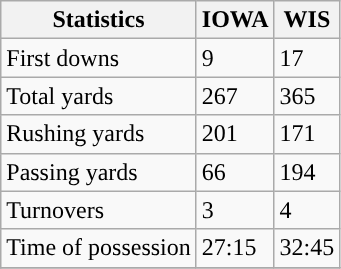<table class="wikitable">
<tr>
<th>Statistics</th>
<th>IOWA</th>
<th>WIS</th>
</tr>
<tr>
<td>First downs</td>
<td>9</td>
<td>17</td>
</tr>
<tr>
<td>Total yards</td>
<td>267</td>
<td>365</td>
</tr>
<tr>
<td>Rushing yards</td>
<td>201</td>
<td>171</td>
</tr>
<tr>
<td>Passing yards</td>
<td>66</td>
<td>194</td>
</tr>
<tr>
<td>Turnovers</td>
<td>3</td>
<td>4</td>
</tr>
<tr>
<td>Time of possession</td>
<td>27:15</td>
<td>32:45</td>
</tr>
<tr>
</tr>
</table>
